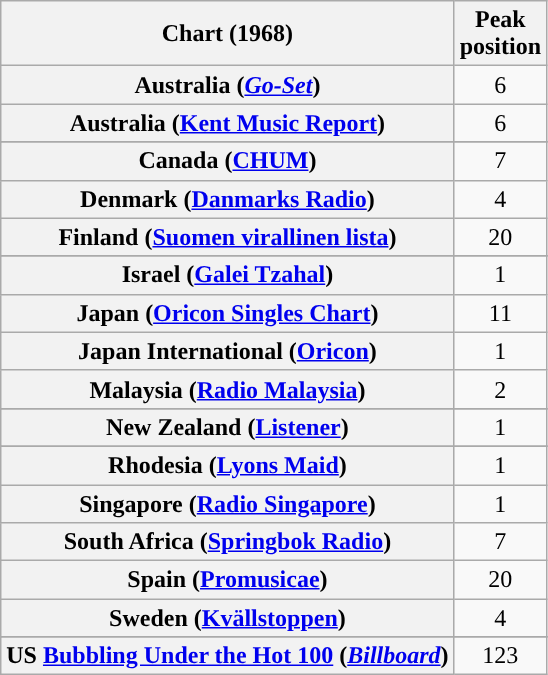<table class="wikitable sortable plainrowheaders" style="text-align:center">
<tr>
<th>Chart (1968)</th>
<th>Peak<br>position</th>
</tr>
<tr>
<th scope="row">Australia (<em><a href='#'>Go-Set</a></em>)</th>
<td>6</td>
</tr>
<tr>
<th scope="row">Australia (<a href='#'>Kent Music Report</a>)</th>
<td>6</td>
</tr>
<tr>
</tr>
<tr>
</tr>
<tr>
</tr>
<tr>
</tr>
<tr>
<th scope="row">Canada (<a href='#'>CHUM</a>)</th>
<td>7</td>
</tr>
<tr>
<th scope="row">Denmark (<a href='#'>Danmarks Radio</a>)</th>
<td>4</td>
</tr>
<tr>
<th scope="row">Finland (<a href='#'>Suomen virallinen lista</a>)</th>
<td>20</td>
</tr>
<tr>
</tr>
<tr>
</tr>
<tr>
<th scope="row">Israel (<a href='#'>Galei Tzahal</a>)</th>
<td>1</td>
</tr>
<tr>
<th scope="row">Japan (<a href='#'>Oricon Singles Chart</a>)</th>
<td>11</td>
</tr>
<tr>
<th scope="row">Japan International (<a href='#'>Oricon</a>)</th>
<td>1</td>
</tr>
<tr>
<th scope="row">Malaysia (<a href='#'>Radio Malaysia</a>)</th>
<td>2</td>
</tr>
<tr>
</tr>
<tr>
</tr>
<tr>
<th scope="row">New Zealand (<a href='#'>Listener</a>)</th>
<td>1</td>
</tr>
<tr>
</tr>
<tr>
<th scope="row">Rhodesia (<a href='#'>Lyons Maid</a>)</th>
<td>1</td>
</tr>
<tr>
<th scope="row">Singapore (<a href='#'>Radio Singapore</a>)</th>
<td>1</td>
</tr>
<tr>
<th scope="row">South Africa (<a href='#'>Springbok Radio</a>)</th>
<td>7</td>
</tr>
<tr>
<th scope="row">Spain (<a href='#'>Promusicae</a>)</th>
<td>20</td>
</tr>
<tr>
<th scope="row">Sweden (<a href='#'>Kvällstoppen</a>)</th>
<td>4</td>
</tr>
<tr>
</tr>
<tr>
<th scope="row">US <a href='#'>Bubbling Under the Hot 100</a> (<em><a href='#'>Billboard</a></em>)</th>
<td>123</td>
</tr>
</table>
